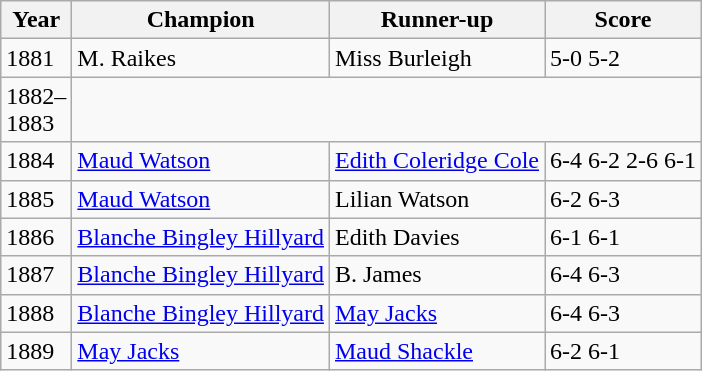<table class="wikitable sortable">
<tr>
<th>Year</th>
<th>Champion</th>
<th>Runner-up</th>
<th>Score</th>
</tr>
<tr>
<td>1881</td>
<td> M. Raikes</td>
<td> Miss Burleigh</td>
<td>5-0 5-2</td>
</tr>
<tr>
<td>1882–<br>1883</td>
<td colspan="3"></td>
</tr>
<tr>
<td>1884</td>
<td> <a href='#'>Maud Watson</a></td>
<td> <a href='#'>Edith Coleridge Cole</a></td>
<td>6-4 6-2 2-6 6-1</td>
</tr>
<tr>
<td>1885</td>
<td> <a href='#'>Maud Watson</a></td>
<td> Lilian Watson</td>
<td>6-2 6-3</td>
</tr>
<tr>
<td>1886</td>
<td> <a href='#'>Blanche Bingley Hillyard</a></td>
<td> Edith Davies</td>
<td>6-1 6-1</td>
</tr>
<tr>
<td>1887</td>
<td> <a href='#'>Blanche Bingley Hillyard</a></td>
<td> B. James</td>
<td>6-4 6-3</td>
</tr>
<tr>
<td>1888</td>
<td> <a href='#'>Blanche Bingley Hillyard</a></td>
<td> <a href='#'>May Jacks</a></td>
<td>6-4 6-3</td>
</tr>
<tr>
<td>1889</td>
<td> <a href='#'>May Jacks</a></td>
<td> <a href='#'>Maud Shackle</a></td>
<td>6-2 6-1</td>
</tr>
</table>
